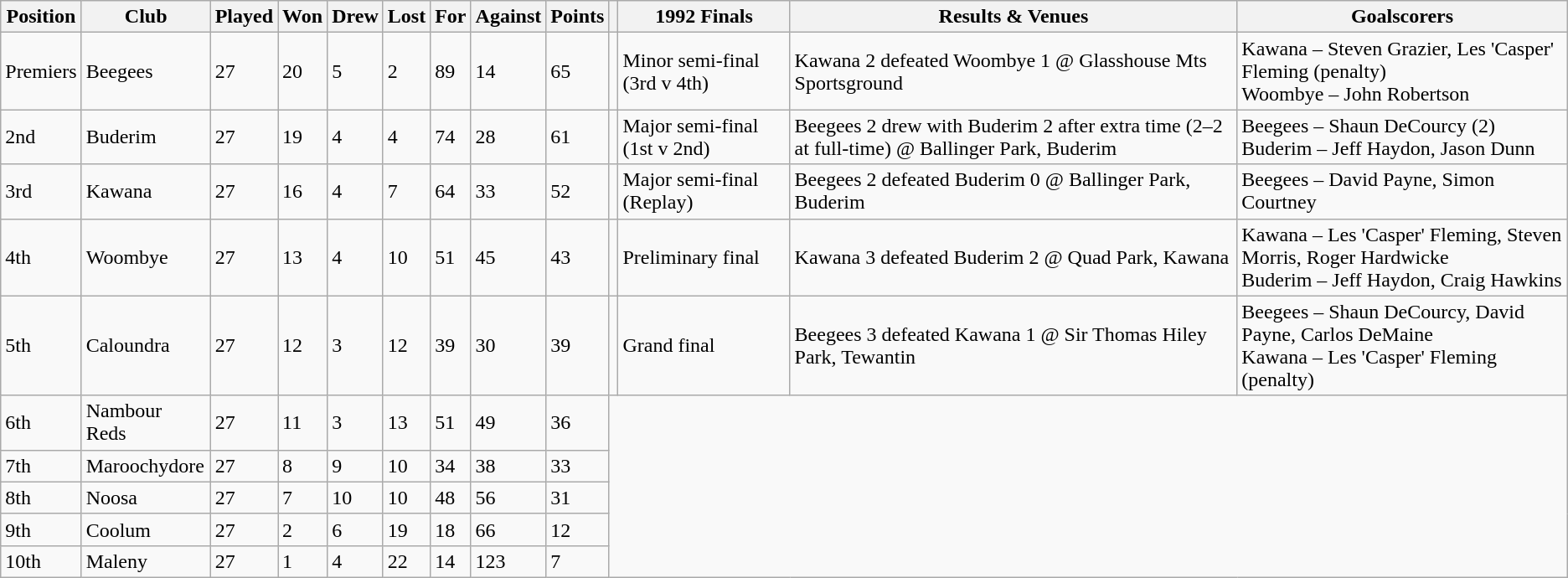<table class="wikitable">
<tr>
<th>Position</th>
<th>Club</th>
<th>Played</th>
<th>Won</th>
<th>Drew</th>
<th>Lost</th>
<th>For</th>
<th>Against</th>
<th>Points</th>
<th></th>
<th>1992 Finals</th>
<th>Results & Venues</th>
<th>Goalscorers</th>
</tr>
<tr>
<td>Premiers</td>
<td>Beegees</td>
<td>27</td>
<td>20</td>
<td>5</td>
<td>2</td>
<td>89</td>
<td>14</td>
<td>65</td>
<td></td>
<td>Minor semi-final (3rd v 4th)</td>
<td>Kawana 2 defeated Woombye 1 @ Glasshouse Mts Sportsground</td>
<td>Kawana – Steven Grazier, Les 'Casper' Fleming (penalty)<br>Woombye – John Robertson</td>
</tr>
<tr>
<td>2nd</td>
<td>Buderim</td>
<td>27</td>
<td>19</td>
<td>4</td>
<td>4</td>
<td>74</td>
<td>28</td>
<td>61</td>
<td></td>
<td>Major semi-final (1st v 2nd)</td>
<td>Beegees 2 drew with Buderim 2 after extra time (2–2 at full-time) @ Ballinger Park, Buderim</td>
<td>Beegees – Shaun DeCourcy (2)<br>Buderim – Jeff Haydon, Jason Dunn</td>
</tr>
<tr>
<td>3rd</td>
<td>Kawana</td>
<td>27</td>
<td>16</td>
<td>4</td>
<td>7</td>
<td>64</td>
<td>33</td>
<td>52</td>
<td></td>
<td>Major semi-final (Replay)</td>
<td>Beegees 2 defeated Buderim 0 @ Ballinger Park, Buderim</td>
<td>Beegees – David Payne, Simon Courtney</td>
</tr>
<tr>
<td>4th</td>
<td>Woombye</td>
<td>27</td>
<td>13</td>
<td>4</td>
<td>10</td>
<td>51</td>
<td>45</td>
<td>43</td>
<td></td>
<td>Preliminary final</td>
<td>Kawana 3 defeated Buderim 2 @ Quad Park, Kawana</td>
<td>Kawana – Les 'Casper' Fleming, Steven Morris, Roger Hardwicke<br>Buderim – Jeff Haydon, Craig Hawkins</td>
</tr>
<tr>
<td>5th</td>
<td>Caloundra</td>
<td>27</td>
<td>12</td>
<td>3</td>
<td>12</td>
<td>39</td>
<td>30</td>
<td>39</td>
<td></td>
<td>Grand final</td>
<td>Beegees 3 defeated Kawana 1 @ Sir Thomas Hiley Park, Tewantin</td>
<td>Beegees – Shaun DeCourcy, David Payne, Carlos DeMaine<br>Kawana – Les 'Casper' Fleming (penalty)</td>
</tr>
<tr>
<td>6th</td>
<td>Nambour Reds</td>
<td>27</td>
<td>11</td>
<td>3</td>
<td>13</td>
<td>51</td>
<td>49</td>
<td>36</td>
</tr>
<tr>
<td>7th</td>
<td>Maroochydore</td>
<td>27</td>
<td>8</td>
<td>9</td>
<td>10</td>
<td>34</td>
<td>38</td>
<td>33</td>
</tr>
<tr>
<td>8th</td>
<td>Noosa</td>
<td>27</td>
<td>7</td>
<td>10</td>
<td>10</td>
<td>48</td>
<td>56</td>
<td>31</td>
</tr>
<tr>
<td>9th</td>
<td>Coolum</td>
<td>27</td>
<td>2</td>
<td>6</td>
<td>19</td>
<td>18</td>
<td>66</td>
<td>12</td>
</tr>
<tr>
<td>10th</td>
<td>Maleny</td>
<td>27</td>
<td>1</td>
<td>4</td>
<td>22</td>
<td>14</td>
<td>123</td>
<td>7</td>
</tr>
</table>
